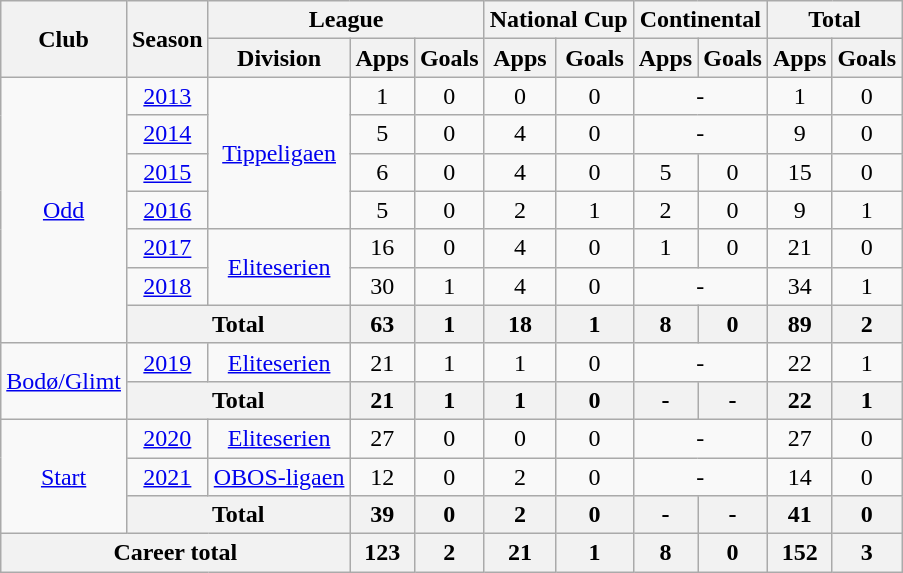<table class="wikitable" style="text-align: center;">
<tr>
<th rowspan="2">Club</th>
<th rowspan="2">Season</th>
<th colspan="3">League</th>
<th colspan="2">National Cup</th>
<th colspan="2">Continental</th>
<th colspan="2">Total</th>
</tr>
<tr>
<th>Division</th>
<th>Apps</th>
<th>Goals</th>
<th>Apps</th>
<th>Goals</th>
<th>Apps</th>
<th>Goals</th>
<th>Apps</th>
<th>Goals</th>
</tr>
<tr>
<td rowspan="7"><a href='#'>Odd</a></td>
<td><a href='#'>2013</a></td>
<td rowspan="4"><a href='#'>Tippeligaen</a></td>
<td>1</td>
<td>0</td>
<td>0</td>
<td>0</td>
<td colspan="2">-</td>
<td>1</td>
<td>0</td>
</tr>
<tr>
<td><a href='#'>2014</a></td>
<td>5</td>
<td>0</td>
<td>4</td>
<td>0</td>
<td colspan="2">-</td>
<td>9</td>
<td>0</td>
</tr>
<tr>
<td><a href='#'>2015</a></td>
<td>6</td>
<td>0</td>
<td>4</td>
<td>0</td>
<td>5</td>
<td>0</td>
<td>15</td>
<td>0</td>
</tr>
<tr>
<td><a href='#'>2016</a></td>
<td>5</td>
<td>0</td>
<td>2</td>
<td>1</td>
<td>2</td>
<td>0</td>
<td>9</td>
<td>1</td>
</tr>
<tr>
<td><a href='#'>2017</a></td>
<td rowspan="2"><a href='#'>Eliteserien</a></td>
<td>16</td>
<td>0</td>
<td>4</td>
<td>0</td>
<td>1</td>
<td>0</td>
<td>21</td>
<td>0</td>
</tr>
<tr>
<td><a href='#'>2018</a></td>
<td>30</td>
<td>1</td>
<td>4</td>
<td>0</td>
<td colspan="2">-</td>
<td>34</td>
<td>1</td>
</tr>
<tr>
<th colspan="2">Total</th>
<th>63</th>
<th>1</th>
<th>18</th>
<th>1</th>
<th>8</th>
<th>0</th>
<th>89</th>
<th>2</th>
</tr>
<tr>
<td rowspan="2"><a href='#'>Bodø/Glimt</a></td>
<td><a href='#'>2019</a></td>
<td rowspan="1"><a href='#'>Eliteserien</a></td>
<td>21</td>
<td>1</td>
<td>1</td>
<td>0</td>
<td colspan="2">-</td>
<td>22</td>
<td>1</td>
</tr>
<tr>
<th colspan="2">Total</th>
<th>21</th>
<th>1</th>
<th>1</th>
<th>0</th>
<th>-</th>
<th>-</th>
<th>22</th>
<th>1</th>
</tr>
<tr>
<td rowspan="3"><a href='#'>Start</a></td>
<td><a href='#'>2020</a></td>
<td rowspan="1"><a href='#'>Eliteserien</a></td>
<td>27</td>
<td>0</td>
<td>0</td>
<td>0</td>
<td colspan="2">-</td>
<td>27</td>
<td>0</td>
</tr>
<tr>
<td><a href='#'>2021</a></td>
<td rowspan="1"><a href='#'>OBOS-ligaen</a></td>
<td>12</td>
<td>0</td>
<td>2</td>
<td>0</td>
<td colspan="2">-</td>
<td>14</td>
<td>0</td>
</tr>
<tr>
<th colspan="2">Total</th>
<th>39</th>
<th>0</th>
<th>2</th>
<th>0</th>
<th>-</th>
<th>-</th>
<th>41</th>
<th>0</th>
</tr>
<tr>
<th colspan="3">Career total</th>
<th>123</th>
<th>2</th>
<th>21</th>
<th>1</th>
<th>8</th>
<th>0</th>
<th>152</th>
<th>3</th>
</tr>
</table>
